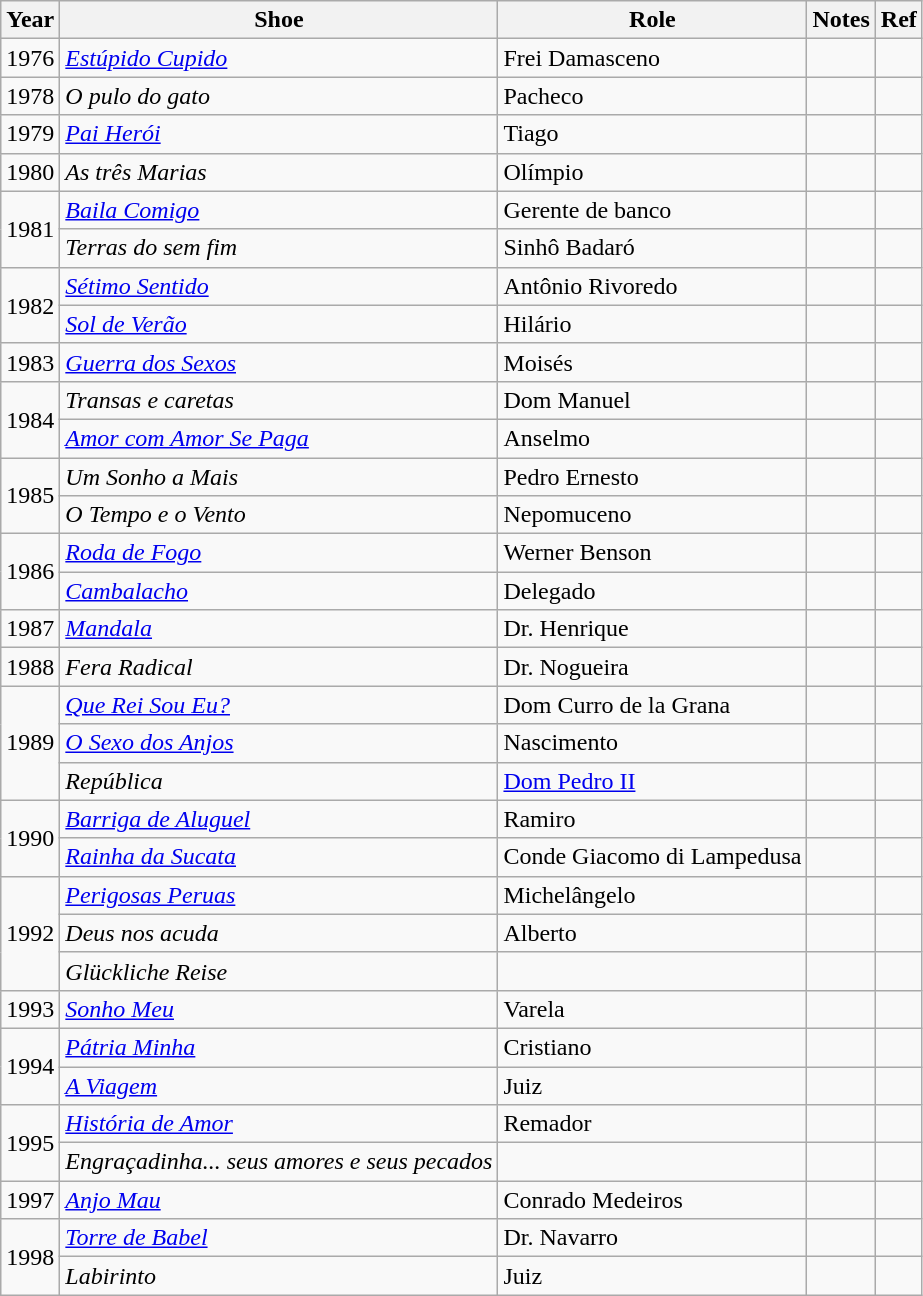<table class="wikitable">
<tr>
<th>Year</th>
<th>Shoe</th>
<th>Role</th>
<th>Notes</th>
<th>Ref</th>
</tr>
<tr>
<td>1976</td>
<td><em><a href='#'>Estúpido Cupido</a></em></td>
<td>Frei Damasceno</td>
<td></td>
<td></td>
</tr>
<tr>
<td>1978</td>
<td><em>O pulo do gato</em></td>
<td>Pacheco</td>
<td></td>
<td></td>
</tr>
<tr>
<td>1979</td>
<td><em><a href='#'>Pai Herói</a></em></td>
<td>Tiago</td>
<td></td>
<td></td>
</tr>
<tr>
<td>1980</td>
<td><em>As três Marias</em></td>
<td>Olímpio</td>
<td></td>
<td></td>
</tr>
<tr>
<td rowspan="2">1981</td>
<td><em><a href='#'>Baila Comigo</a></em></td>
<td>Gerente de banco</td>
<td></td>
<td></td>
</tr>
<tr>
<td><em>Terras do sem fim</em></td>
<td>Sinhô Badaró</td>
<td></td>
<td></td>
</tr>
<tr>
<td rowspan="2">1982</td>
<td><em><a href='#'>Sétimo Sentido</a></em></td>
<td>Antônio Rivoredo</td>
<td></td>
<td></td>
</tr>
<tr>
<td><em><a href='#'>Sol de Verão</a></em></td>
<td>Hilário</td>
<td></td>
<td></td>
</tr>
<tr>
<td>1983</td>
<td><em><a href='#'>Guerra dos Sexos</a></em></td>
<td>Moisés</td>
<td></td>
<td></td>
</tr>
<tr>
<td rowspan="2">1984</td>
<td><em>Transas e caretas</em></td>
<td>Dom Manuel</td>
<td></td>
<td></td>
</tr>
<tr>
<td><em><a href='#'>Amor com Amor Se Paga</a></em></td>
<td>Anselmo</td>
<td></td>
<td></td>
</tr>
<tr>
<td rowspan="2">1985</td>
<td><em>Um Sonho a Mais</em></td>
<td>Pedro Ernesto</td>
<td></td>
<td></td>
</tr>
<tr>
<td><em>O Tempo e o Vento</em></td>
<td>Nepomuceno</td>
<td></td>
<td></td>
</tr>
<tr>
<td rowspan="2">1986</td>
<td><em><a href='#'>Roda de Fogo</a></em></td>
<td>Werner Benson</td>
<td></td>
<td></td>
</tr>
<tr>
<td><em><a href='#'>Cambalacho</a></em></td>
<td>Delegado</td>
<td></td>
<td></td>
</tr>
<tr>
<td>1987</td>
<td><em><a href='#'>Mandala</a></em></td>
<td>Dr. Henrique</td>
<td></td>
<td></td>
</tr>
<tr>
<td>1988</td>
<td><em>Fera Radical</em></td>
<td>Dr. Nogueira</td>
<td></td>
<td></td>
</tr>
<tr>
<td rowspan="3">1989</td>
<td><em><a href='#'>Que Rei Sou Eu?</a></em></td>
<td>Dom Curro de la Grana</td>
<td></td>
<td></td>
</tr>
<tr>
<td><em><a href='#'>O Sexo dos Anjos</a></em></td>
<td>Nascimento</td>
<td></td>
<td></td>
</tr>
<tr>
<td><em>República</em></td>
<td><a href='#'>Dom Pedro II</a></td>
<td></td>
<td></td>
</tr>
<tr>
<td rowspan="2">1990</td>
<td><em><a href='#'>Barriga de Aluguel</a></em></td>
<td>Ramiro</td>
<td></td>
<td></td>
</tr>
<tr>
<td><em><a href='#'>Rainha da Sucata</a></em></td>
<td>Conde Giacomo di Lampedusa</td>
<td></td>
<td></td>
</tr>
<tr>
<td rowspan="3">1992</td>
<td><em><a href='#'>Perigosas Peruas</a></em></td>
<td>Michelângelo</td>
<td></td>
<td></td>
</tr>
<tr>
<td><em>Deus nos acuda</em></td>
<td>Alberto</td>
<td></td>
<td></td>
</tr>
<tr>
<td><em>Glückliche Reise</em></td>
<td></td>
<td></td>
<td></td>
</tr>
<tr>
<td>1993</td>
<td><em><a href='#'>Sonho Meu</a></em></td>
<td>Varela</td>
<td></td>
<td></td>
</tr>
<tr>
<td rowspan="2">1994</td>
<td><em><a href='#'>Pátria Minha</a></em></td>
<td>Cristiano</td>
<td></td>
<td></td>
</tr>
<tr>
<td><em><a href='#'>A Viagem</a></em></td>
<td>Juiz</td>
<td></td>
<td></td>
</tr>
<tr>
<td rowspan="2">1995</td>
<td><em><a href='#'>História de Amor</a></em></td>
<td>Remador</td>
<td></td>
<td></td>
</tr>
<tr>
<td><em>Engraçadinha... seus amores e seus pecados</em></td>
<td></td>
<td></td>
<td></td>
</tr>
<tr>
<td>1997</td>
<td><em><a href='#'>Anjo Mau</a></em></td>
<td>Conrado Medeiros</td>
<td></td>
<td></td>
</tr>
<tr>
<td rowspan="2">1998</td>
<td><em><a href='#'>Torre de Babel</a></em></td>
<td>Dr. Navarro</td>
<td></td>
<td></td>
</tr>
<tr>
<td><em>Labirinto</em></td>
<td>Juiz</td>
<td></td>
<td></td>
</tr>
</table>
